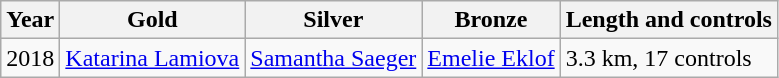<table class="wikitable">
<tr>
<th>Year</th>
<th>Gold</th>
<th>Silver</th>
<th>Bronze</th>
<th>Length and controls</th>
</tr>
<tr>
<td>2018</td>
<td> <a href='#'>Katarina Lamiova</a></td>
<td> <a href='#'>Samantha Saeger</a></td>
<td> <a href='#'>Emelie Eklof</a></td>
<td>3.3 km, 17 controls</td>
</tr>
</table>
